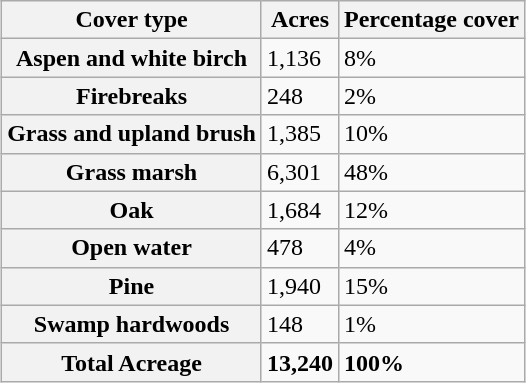<table class="wikitable" style="margin-left: auto; margin-right: auto; border: none;">
<tr>
<th>Cover type</th>
<th>Acres</th>
<th>Percentage cover</th>
</tr>
<tr>
<th>Aspen and white birch</th>
<td>1,136</td>
<td>8%</td>
</tr>
<tr>
<th>Firebreaks</th>
<td>248</td>
<td>2%</td>
</tr>
<tr>
<th>Grass and upland brush</th>
<td>1,385</td>
<td>10%</td>
</tr>
<tr>
<th>Grass marsh</th>
<td>6,301</td>
<td>48%</td>
</tr>
<tr>
<th>Oak</th>
<td>1,684</td>
<td>12%</td>
</tr>
<tr>
<th>Open water</th>
<td>478</td>
<td>4%</td>
</tr>
<tr>
<th>Pine</th>
<td>1,940</td>
<td>15%</td>
</tr>
<tr>
<th>Swamp hardwoods</th>
<td>148</td>
<td>1%</td>
</tr>
<tr>
<th>Total Acreage</th>
<td><strong>13,240</strong></td>
<td><strong>100%</strong></td>
</tr>
<tr>
</tr>
</table>
